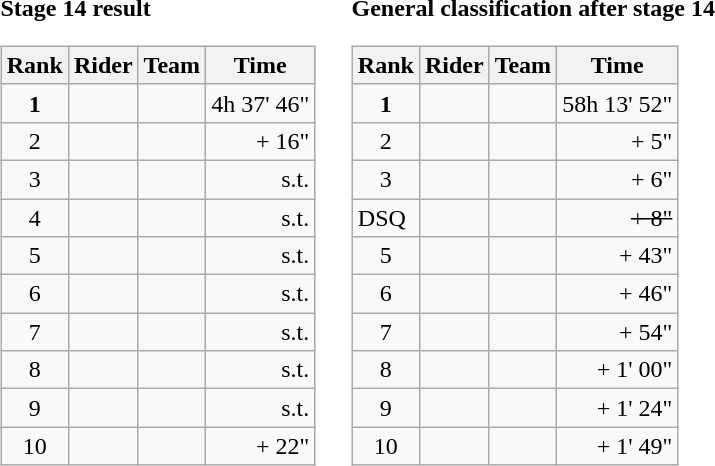<table>
<tr>
<td><strong>Stage 14 result</strong><br><table class="wikitable">
<tr>
<th scope="col">Rank</th>
<th scope="col">Rider</th>
<th scope="col">Team</th>
<th scope="col">Time</th>
</tr>
<tr>
<td style="text-align:center;"><strong>1</strong></td>
<td><strong></strong></td>
<td><strong></strong></td>
<td style="text-align:right;">4h 37' 46"</td>
</tr>
<tr>
<td style="text-align:center;">2</td>
<td></td>
<td></td>
<td style="text-align:right;">+ 16"</td>
</tr>
<tr>
<td style="text-align:center;">3</td>
<td></td>
<td></td>
<td style="text-align:right;">s.t.</td>
</tr>
<tr>
<td style="text-align:center;">4</td>
<td></td>
<td></td>
<td style="text-align:right;">s.t.</td>
</tr>
<tr>
<td style="text-align:center;">5</td>
<td></td>
<td></td>
<td style="text-align:right;">s.t.</td>
</tr>
<tr>
<td style="text-align:center;">6</td>
<td></td>
<td></td>
<td style="text-align:right;">s.t.</td>
</tr>
<tr>
<td style="text-align:center;">7</td>
<td></td>
<td></td>
<td style="text-align:right;">s.t.</td>
</tr>
<tr>
<td style="text-align:center;">8</td>
<td></td>
<td></td>
<td style="text-align:right;">s.t.</td>
</tr>
<tr>
<td style="text-align:center;">9</td>
<td></td>
<td></td>
<td style="text-align:right;">s.t.</td>
</tr>
<tr>
<td style="text-align:center;">10</td>
<td></td>
<td></td>
<td style="text-align:right;">+ 22"</td>
</tr>
</table>
</td>
<td></td>
<td><strong>General classification after stage 14</strong><br><table class="wikitable">
<tr>
<th scope="col">Rank</th>
<th scope="col">Rider</th>
<th scope="col">Team</th>
<th scope="col">Time</th>
</tr>
<tr>
<td style="text-align:center;"><strong>1</strong></td>
<td><strong></strong> </td>
<td><strong></strong> </td>
<td style="text-align:right;">58h 13' 52"</td>
</tr>
<tr>
<td style="text-align:center;">2</td>
<td></td>
<td></td>
<td style="text-align:right;">+ 5"</td>
</tr>
<tr>
<td style="text-align:center;">3</td>
<td></td>
<td></td>
<td style="text-align:right;">+ 6"</td>
</tr>
<tr>
<td>DSQ</td>
<td><s></s></td>
<td><s> </s></td>
<td style="text-align:right;"><s> + 8"</s></td>
</tr>
<tr>
<td style="text-align:center;">5</td>
<td></td>
<td></td>
<td style="text-align:right;">+ 43"</td>
</tr>
<tr>
<td style="text-align:center;">6</td>
<td></td>
<td></td>
<td style="text-align:right;">+ 46"</td>
</tr>
<tr>
<td style="text-align:center;">7</td>
<td></td>
<td></td>
<td style="text-align:right;">+ 54"</td>
</tr>
<tr>
<td style="text-align:center;">8</td>
<td> </td>
<td></td>
<td style="text-align:right;">+ 1' 00"</td>
</tr>
<tr>
<td style="text-align:center;">9</td>
<td></td>
<td></td>
<td style="text-align:right;">+ 1' 24"</td>
</tr>
<tr>
<td style="text-align:center;">10</td>
<td></td>
<td></td>
<td style="text-align:right;">+ 1' 49"</td>
</tr>
</table>
</td>
</tr>
</table>
